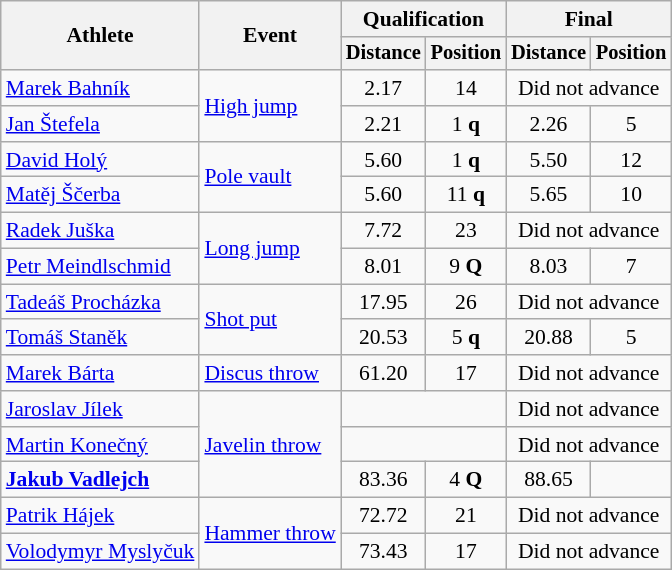<table class=wikitable style=font-size:90%>
<tr>
<th rowspan=2>Athlete</th>
<th rowspan=2>Event</th>
<th colspan=2>Qualification</th>
<th colspan=2>Final</th>
</tr>
<tr style=font-size:95%>
<th>Distance</th>
<th>Position</th>
<th>Distance</th>
<th>Position</th>
</tr>
<tr align=center>
<td align=left><a href='#'>Marek Bahník</a></td>
<td align=left rowspan=2><a href='#'>High jump</a></td>
<td>2.17</td>
<td>14</td>
<td colspan=2>Did not advance</td>
</tr>
<tr align=center>
<td align=left><a href='#'>Jan Štefela</a></td>
<td>2.21</td>
<td>1 <strong>q</strong></td>
<td>2.26</td>
<td>5</td>
</tr>
<tr align=center>
<td align=left><a href='#'>David Holý</a></td>
<td align=left rowspan=2><a href='#'>Pole vault</a></td>
<td>5.60</td>
<td>1 <strong>q</strong></td>
<td>5.50</td>
<td>12</td>
</tr>
<tr align=center>
<td align=left><a href='#'>Matěj Ščerba</a></td>
<td>5.60</td>
<td>11 <strong>q</strong></td>
<td>5.65</td>
<td>10</td>
</tr>
<tr align=center>
<td align=left><a href='#'>Radek Juška</a></td>
<td align=left rowspan=2><a href='#'>Long jump</a></td>
<td>7.72</td>
<td>23</td>
<td colspan=2>Did not advance</td>
</tr>
<tr align=center>
<td align=left><a href='#'>Petr Meindlschmid</a></td>
<td>8.01 </td>
<td>9 <strong>Q</strong></td>
<td>8.03 </td>
<td>7</td>
</tr>
<tr align=center>
<td align=left><a href='#'>Tadeáš Procházka</a></td>
<td align=left rowspan=2><a href='#'>Shot put</a></td>
<td>17.95</td>
<td>26</td>
<td colspan=2>Did not advance</td>
</tr>
<tr align=center>
<td align=left><a href='#'>Tomáš Staněk</a></td>
<td>20.53</td>
<td>5 <strong>q</strong></td>
<td>20.88</td>
<td>5</td>
</tr>
<tr align=center>
<td align=left><a href='#'>Marek Bárta</a></td>
<td align=left><a href='#'>Discus throw</a></td>
<td>61.20</td>
<td>17</td>
<td colspan=2>Did not advance</td>
</tr>
<tr align=center>
<td align=left><a href='#'>Jaroslav Jílek</a></td>
<td align=left rowspan=3><a href='#'>Javelin throw</a></td>
<td colspan=2></td>
<td colspan=2>Did not advance</td>
</tr>
<tr align=center>
<td align=left><a href='#'>Martin Konečný</a></td>
<td colspan=2></td>
<td colspan=2>Did not advance</td>
</tr>
<tr align=center>
<td align=left><strong><a href='#'>Jakub Vadlejch</a></strong></td>
<td>83.36</td>
<td>4 <strong>Q</strong></td>
<td>88.65 </td>
<td></td>
</tr>
<tr align=center>
<td align=left><a href='#'>Patrik Hájek</a></td>
<td align=left rowspan=2><a href='#'>Hammer throw</a></td>
<td>72.72</td>
<td>21</td>
<td colspan=2>Did not advance</td>
</tr>
<tr align=center>
<td align=left><a href='#'>Volodymyr Myslyčuk</a></td>
<td>73.43</td>
<td>17</td>
<td colspan=2>Did not advance</td>
</tr>
</table>
